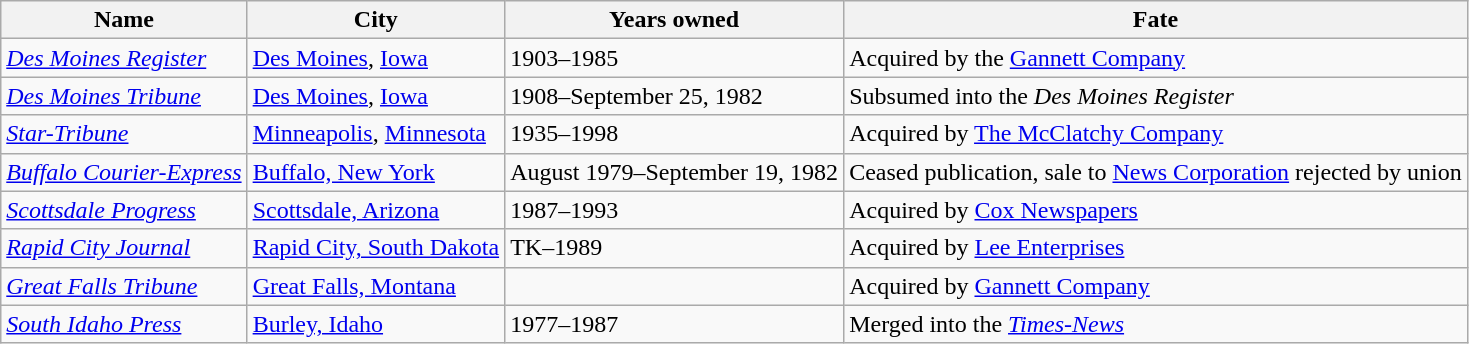<table class="wikitable sortable">
<tr>
<th>Name</th>
<th>City</th>
<th>Years owned</th>
<th>Fate</th>
</tr>
<tr>
<td><em><a href='#'>Des Moines Register</a></em></td>
<td><a href='#'>Des Moines</a>, <a href='#'>Iowa</a></td>
<td>1903–1985</td>
<td>Acquired by the <a href='#'>Gannett Company</a></td>
</tr>
<tr>
<td><em><a href='#'>Des Moines Tribune</a></em></td>
<td><a href='#'>Des Moines</a>, <a href='#'>Iowa</a></td>
<td>1908–September 25, 1982</td>
<td>Subsumed into the <em>Des Moines Register</em></td>
</tr>
<tr>
<td><em><a href='#'>Star-Tribune</a></em></td>
<td><a href='#'>Minneapolis</a>, <a href='#'>Minnesota</a></td>
<td>1935–1998</td>
<td>Acquired by <a href='#'>The McClatchy Company</a></td>
</tr>
<tr>
<td><em><a href='#'>Buffalo Courier-Express</a></em></td>
<td><a href='#'>Buffalo, New York</a></td>
<td>August 1979–September 19, 1982</td>
<td>Ceased publication, sale to <a href='#'>News Corporation</a> rejected by union</td>
</tr>
<tr>
<td><em><a href='#'>Scottsdale Progress</a></em></td>
<td><a href='#'>Scottsdale, Arizona</a></td>
<td>1987–1993</td>
<td>Acquired by <a href='#'>Cox Newspapers</a></td>
</tr>
<tr>
<td><em><a href='#'>Rapid City Journal</a></em></td>
<td><a href='#'>Rapid City, South Dakota</a></td>
<td>TK–1989</td>
<td>Acquired by <a href='#'>Lee Enterprises</a></td>
</tr>
<tr>
<td><em><a href='#'>Great Falls Tribune</a></em></td>
<td><a href='#'>Great Falls, Montana</a></td>
<td></td>
<td>Acquired by <a href='#'>Gannett Company</a></td>
</tr>
<tr>
<td><em><a href='#'>South Idaho Press</a></em></td>
<td><a href='#'>Burley, Idaho</a></td>
<td>1977–1987</td>
<td>Merged into the <em><a href='#'>Times-News</a></em></td>
</tr>
</table>
